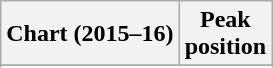<table class="wikitable sortable plainrowheaders" style="text-align:center">
<tr>
<th scope="col">Chart (2015–16)</th>
<th scope="col">Peak<br> position</th>
</tr>
<tr>
</tr>
<tr>
</tr>
<tr>
</tr>
<tr>
</tr>
</table>
